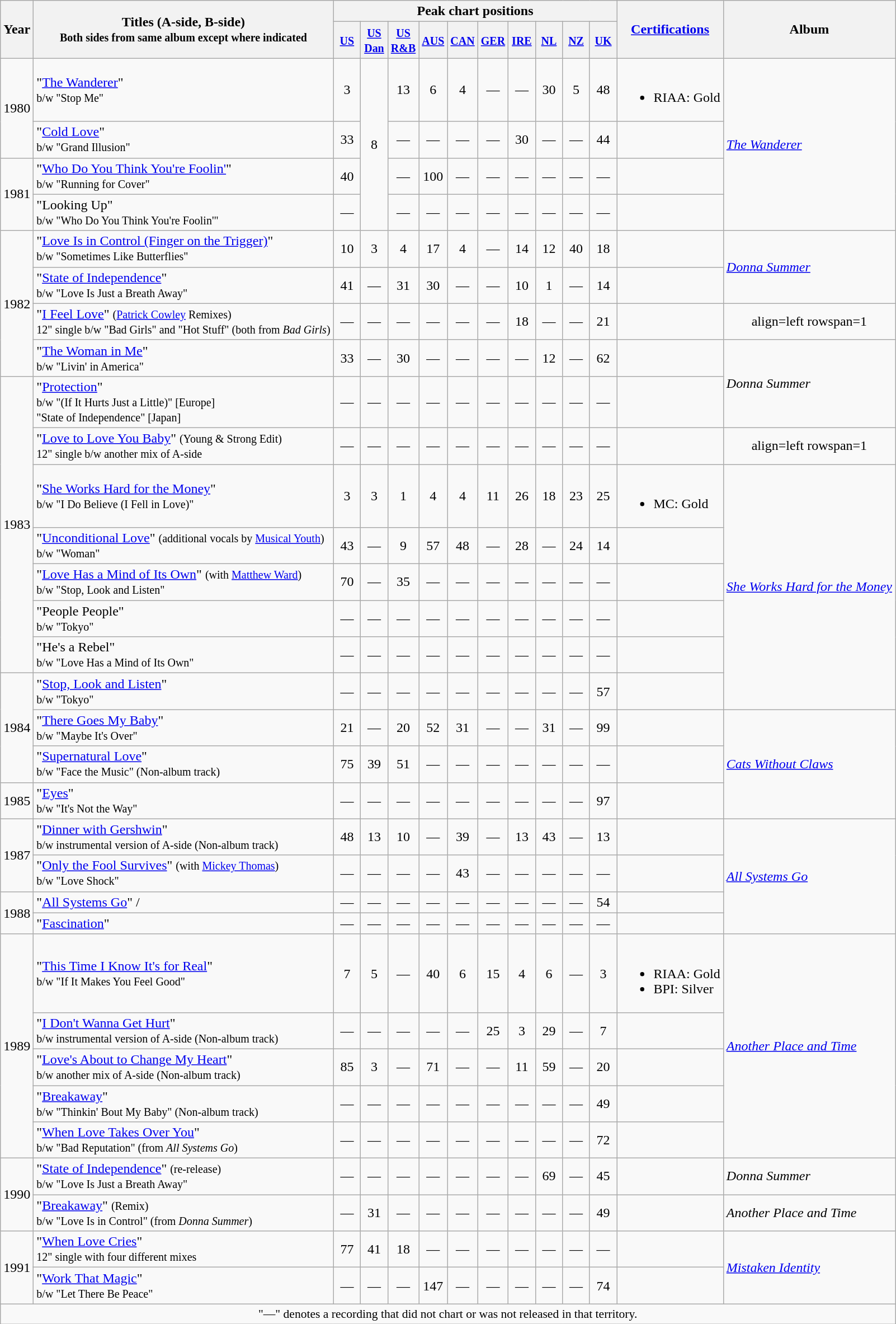<table class="wikitable" style=text-align:center;>
<tr>
<th rowspan="2">Year</th>
<th rowspan="2">Titles (A-side, B-side)<br><small>Both sides from same album except where indicated</small></th>
<th colspan="10">Peak chart positions</th>
<th rowspan="2"><a href='#'>Certifications</a></th>
<th rowspan="2">Album</th>
</tr>
<tr>
<th width="25"><small><a href='#'>US</a><br></small></th>
<th width="25"><small><a href='#'>US Dan</a><br></small></th>
<th width="25"><small><a href='#'>US R&B</a><br></small></th>
<th width="25"><small><a href='#'>AUS</a><br></small></th>
<th width="25"><small><a href='#'>CAN</a><br></small></th>
<th width="25"><small><a href='#'>GER</a><br></small></th>
<th width="25"><small><a href='#'>IRE</a><br></small></th>
<th width="25"><small><a href='#'>NL</a><br></small></th>
<th width="25"><small><a href='#'>NZ</a><br></small></th>
<th width="25"><small><a href='#'>UK</a><br></small></th>
</tr>
<tr>
<td rowspan="2">1980</td>
<td align=left>"<a href='#'>The Wanderer</a>"<br><small>b/w "Stop Me"</small></td>
<td>3</td>
<td rowspan="4">8</td>
<td>13</td>
<td>6</td>
<td>4</td>
<td>—</td>
<td>—</td>
<td>30 </td>
<td>5</td>
<td>48 </td>
<td align=left><br><ul><li>RIAA: Gold</li></ul></td>
<td align=left rowspan=4><em><a href='#'>The Wanderer</a></em></td>
</tr>
<tr>
<td align=left>"<a href='#'>Cold Love</a>"<br><small>b/w "Grand Illusion"</small></td>
<td>33</td>
<td>—</td>
<td>—</td>
<td>—</td>
<td>—</td>
<td>30</td>
<td>—</td>
<td>—</td>
<td>44 </td>
<td align=left></td>
</tr>
<tr>
<td rowspan="2">1981</td>
<td align=left>"<a href='#'>Who Do You Think You're Foolin'</a>"<br><small>b/w "Running for Cover"</small></td>
<td>40</td>
<td>—</td>
<td>100</td>
<td>—</td>
<td>—</td>
<td>—</td>
<td>—</td>
<td>—</td>
<td>—</td>
<td align=left></td>
</tr>
<tr>
<td align=left>"Looking Up" <br><small>b/w "Who Do You Think You're Foolin'"</small></td>
<td>—</td>
<td>—</td>
<td>—</td>
<td>—</td>
<td>—</td>
<td>—</td>
<td>—</td>
<td>—</td>
<td>—</td>
<td align=left></td>
</tr>
<tr>
<td rowspan="4">1982</td>
<td align=left>"<a href='#'>Love Is in Control (Finger on the Trigger)</a>"<br><small>b/w "Sometimes Like Butterflies"</small></td>
<td>10</td>
<td>3</td>
<td>4</td>
<td>17</td>
<td>4</td>
<td>—</td>
<td>14</td>
<td>12</td>
<td>40</td>
<td>18 </td>
<td align=left></td>
<td align=left rowspan=2><em><a href='#'>Donna Summer</a></em></td>
</tr>
<tr>
<td align=left>"<a href='#'>State of Independence</a>"<br><small>b/w "Love Is Just a Breath Away"</small></td>
<td>41</td>
<td>—</td>
<td>31</td>
<td>30</td>
<td>—</td>
<td>—</td>
<td>10</td>
<td>1</td>
<td>—</td>
<td>14 </td>
<td align=left></td>
</tr>
<tr>
<td align=left>"<a href='#'>I Feel Love</a>" <small>(<a href='#'>Patrick Cowley</a> Remixes)</small> <br><small>12" single b/w "Bad Girls" and "Hot Stuff" (both from <em>Bad Girls</em>)</small></td>
<td>—</td>
<td>—</td>
<td>—</td>
<td>—</td>
<td>—</td>
<td>—</td>
<td>18</td>
<td>—</td>
<td>—</td>
<td>21 </td>
<td align=left></td>
<td>align=left rowspan=1 </td>
</tr>
<tr>
<td align=left>"<a href='#'>The Woman in Me</a>"<br><small>b/w "Livin' in America"</small></td>
<td>33</td>
<td>—</td>
<td>30</td>
<td>—</td>
<td>—</td>
<td>—</td>
<td>—</td>
<td>12</td>
<td>—</td>
<td>62 </td>
<td align=left></td>
<td align=left rowspan=2><em>Donna Summer</em></td>
</tr>
<tr>
<td rowspan="7">1983</td>
<td align=left>"<a href='#'>Protection</a>"  <br><small>b/w "(If It Hurts Just a Little)" [Europe]<br>"State of Independence" [Japan]</small></td>
<td>—</td>
<td>—</td>
<td>—</td>
<td>—</td>
<td>—</td>
<td>—</td>
<td>—</td>
<td>—</td>
<td>—</td>
<td>—</td>
<td align=left></td>
</tr>
<tr>
<td align=left>"<a href='#'>Love to Love You Baby</a>" <small>(Young & Strong Edit)</small> <br><small>12" single b/w another mix of A-side</small></td>
<td>—</td>
<td>—</td>
<td>—</td>
<td>—</td>
<td>—</td>
<td>—</td>
<td>—</td>
<td>—</td>
<td>—</td>
<td>—</td>
<td align=left></td>
<td>align=left rowspan=1 </td>
</tr>
<tr>
<td align=left>"<a href='#'>She Works Hard for the Money</a>"<br><small>b/w "I Do Believe (I Fell in Love)"</small></td>
<td>3</td>
<td>3</td>
<td>1</td>
<td>4</td>
<td>4</td>
<td>11</td>
<td>26</td>
<td>18</td>
<td>23</td>
<td>25 </td>
<td align=left><br><ul><li>MC: Gold</li></ul></td>
<td align=left rowspan=6><em><a href='#'>She Works Hard for the Money</a></em></td>
</tr>
<tr>
<td align=left>"<a href='#'>Unconditional Love</a>" <small>(additional vocals by <a href='#'>Musical Youth</a>)</small><br><small>b/w "Woman"</small></td>
<td>43</td>
<td>—</td>
<td>9</td>
<td>57</td>
<td>48</td>
<td>—</td>
<td>28</td>
<td>—</td>
<td>24</td>
<td>14 </td>
<td align=left></td>
</tr>
<tr>
<td align=left>"<a href='#'>Love Has a Mind of Its Own</a>" <small>(with <a href='#'>Matthew Ward</a>)</small><br><small>b/w "Stop, Look and Listen"</small></td>
<td>70</td>
<td>—</td>
<td>35</td>
<td>—</td>
<td>—</td>
<td>—</td>
<td>—</td>
<td>—</td>
<td>—</td>
<td>—</td>
<td align=left></td>
</tr>
<tr>
<td align=left>"People People" <br><small>b/w "Tokyo"</small></td>
<td>—</td>
<td>—</td>
<td>—</td>
<td>—</td>
<td>—</td>
<td>—</td>
<td>—</td>
<td>— </td>
<td>—</td>
<td>—</td>
<td align=left></td>
</tr>
<tr>
<td align=left>"He's a Rebel"  <br><small>b/w "Love Has a Mind of Its Own"</small></td>
<td>—</td>
<td>—</td>
<td>—</td>
<td>—</td>
<td>—</td>
<td>—</td>
<td>—</td>
<td>—</td>
<td>—</td>
<td>—</td>
<td align=left></td>
</tr>
<tr>
<td rowspan="3">1984</td>
<td align=left>"<a href='#'>Stop, Look and Listen</a>" <br><small>b/w "Tokyo"</small></td>
<td>—</td>
<td>—</td>
<td>—</td>
<td>—</td>
<td>—</td>
<td>—</td>
<td>—</td>
<td>—</td>
<td>—</td>
<td>57 </td>
<td align=left></td>
</tr>
<tr>
<td align=left>"<a href='#'>There Goes My Baby</a>"<br><small>b/w "Maybe It's Over"</small></td>
<td>21</td>
<td>—</td>
<td>20</td>
<td>52</td>
<td>31</td>
<td>—</td>
<td>—</td>
<td>31</td>
<td>—</td>
<td>99 </td>
<td align=left></td>
<td align=left rowspan=3><em><a href='#'>Cats Without Claws</a></em></td>
</tr>
<tr>
<td align=left>"<a href='#'>Supernatural Love</a>"<br><small>b/w "Face the Music" (Non-album track)</small></td>
<td>75</td>
<td>39</td>
<td>51</td>
<td>—</td>
<td>—</td>
<td>—</td>
<td>—</td>
<td>—</td>
<td>—</td>
<td>—</td>
<td align=left></td>
</tr>
<tr>
<td>1985</td>
<td align=left>"<a href='#'>Eyes</a>" <br><small>b/w "It's Not the Way"</small></td>
<td>—</td>
<td>—</td>
<td>—</td>
<td>—</td>
<td>—</td>
<td>—</td>
<td>—</td>
<td>—</td>
<td>—</td>
<td>97 </td>
<td align=left></td>
</tr>
<tr>
<td rowspan="2">1987</td>
<td align=left>"<a href='#'>Dinner with Gershwin</a>"<br><small>b/w instrumental version of A-side (Non-album track)</small></td>
<td>48</td>
<td>13</td>
<td>10</td>
<td>—</td>
<td>39</td>
<td>—</td>
<td>13</td>
<td>43</td>
<td>—</td>
<td>13 </td>
<td align=left></td>
<td align=left rowspan=4><em><a href='#'>All Systems Go</a></em></td>
</tr>
<tr>
<td align=left>"<a href='#'>Only the Fool Survives</a>"  <small>(with <a href='#'>Mickey Thomas</a>)</small><br><small>b/w "Love Shock"</small></td>
<td>—</td>
<td>—</td>
<td>—</td>
<td>—</td>
<td>43</td>
<td>—</td>
<td>—</td>
<td>—</td>
<td>—</td>
<td>—</td>
<td align=left></td>
</tr>
<tr>
<td rowspan="2">1988</td>
<td align=left>"<a href='#'>All Systems Go</a>"  /</td>
<td>—</td>
<td>—</td>
<td>—</td>
<td>—</td>
<td>—</td>
<td>—</td>
<td>—</td>
<td>—</td>
<td>—</td>
<td>54 </td>
<td align=left></td>
</tr>
<tr>
<td align=left>"<a href='#'>Fascination</a>" </td>
<td>—</td>
<td>—</td>
<td>—</td>
<td>—</td>
<td>—</td>
<td>—</td>
<td>—</td>
<td>—</td>
<td>—</td>
<td>—</td>
<td align=left></td>
</tr>
<tr>
<td rowspan="5">1989</td>
<td align=left>"<a href='#'>This Time I Know It's for Real</a>"<br><small>b/w "If It Makes You Feel Good"</small></td>
<td>7</td>
<td>5</td>
<td>—</td>
<td>40</td>
<td>6</td>
<td>15</td>
<td>4</td>
<td>6</td>
<td>—</td>
<td>3 </td>
<td align=left><br><ul><li>RIAA: Gold</li><li>BPI: Silver</li></ul></td>
<td align=left rowspan=5><em><a href='#'>Another Place and Time</a></em></td>
</tr>
<tr>
<td align=left>"<a href='#'>I Don't Wanna Get Hurt</a>" <br><small>b/w instrumental version of A-side (Non-album track)</small></td>
<td>—</td>
<td>—</td>
<td>—</td>
<td>—</td>
<td>—</td>
<td>25</td>
<td>3</td>
<td>29</td>
<td>—</td>
<td>7 </td>
<td align=left></td>
</tr>
<tr>
<td align=left>"<a href='#'>Love's About to Change My Heart</a>"<br><small>b/w another mix of A-side (Non-album track)</small></td>
<td>85</td>
<td>3</td>
<td>—</td>
<td>71</td>
<td>—</td>
<td>—</td>
<td>11</td>
<td>59</td>
<td>—</td>
<td>20 </td>
<td align=left></td>
</tr>
<tr>
<td align=left>"<a href='#'>Breakaway</a>" <br><small>b/w "Thinkin' Bout My Baby" (Non-album track)</small></td>
<td>—</td>
<td>—</td>
<td>—</td>
<td>—</td>
<td>—</td>
<td>—</td>
<td>—</td>
<td>—</td>
<td>—</td>
<td>49</td>
<td align=left></td>
</tr>
<tr>
<td align=left>"<a href='#'>When Love Takes Over You</a>" <br><small>b/w "Bad Reputation" (from <em>All Systems Go</em>)</small></td>
<td>—</td>
<td>—</td>
<td>—</td>
<td>—</td>
<td>—</td>
<td>—</td>
<td>—</td>
<td>—</td>
<td>—</td>
<td>72 </td>
<td align=left></td>
</tr>
<tr>
<td rowspan="2">1990</td>
<td align=left>"<a href='#'>State of Independence</a>"  <small>(re-release)</small><br><small>b/w "Love Is Just a Breath Away"</small></td>
<td>—</td>
<td>—</td>
<td>—</td>
<td>—</td>
<td>—</td>
<td>—</td>
<td>—</td>
<td>69</td>
<td>—</td>
<td>45 </td>
<td align=left></td>
<td align=left><em>Donna Summer</em></td>
</tr>
<tr>
<td align=left>"<a href='#'>Breakaway</a>" <small>(Remix)</small><br><small>b/w "Love Is in Control" (from <em>Donna Summer</em>)</small></td>
<td>—</td>
<td>31</td>
<td>—</td>
<td>—</td>
<td>—</td>
<td>—</td>
<td>—</td>
<td>—</td>
<td>—</td>
<td>49</td>
<td align=left></td>
<td align=left><em>Another Place and Time</em></td>
</tr>
<tr>
<td rowspan="2">1991</td>
<td align=left>"<a href='#'>When Love Cries</a>"<br><small>12" single with four different mixes</small></td>
<td>77</td>
<td>41</td>
<td>18</td>
<td>—</td>
<td>—</td>
<td>—</td>
<td>—</td>
<td>—</td>
<td>—</td>
<td>—</td>
<td align=left></td>
<td align=left rowspan=2><em><a href='#'>Mistaken Identity</a></em></td>
</tr>
<tr>
<td align=left>"<a href='#'>Work That Magic</a>"<br><small>b/w "Let There Be Peace"</small></td>
<td>—</td>
<td>—</td>
<td>—</td>
<td>147</td>
<td>—</td>
<td>—</td>
<td>—</td>
<td>—</td>
<td>—</td>
<td>74 </td>
<td align=left></td>
</tr>
<tr>
<td colspan="15" style="font-size:90%">"—" denotes a recording that did not chart or was not released in that territory.</td>
</tr>
</table>
